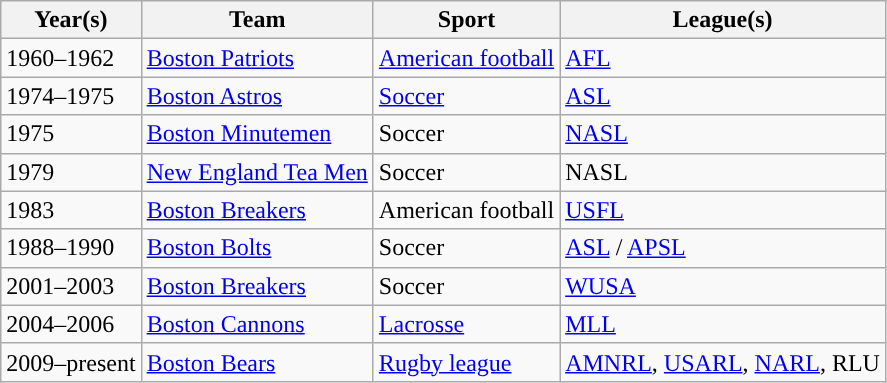<table class="wikitable sortable">
<tr>
<th width=px>Year(s)</th>
<th width=px>Team</th>
<th width=px>Sport</th>
<th width=px>League(s)</th>
</tr>
<tr>
<td>1960–1962</td>
<td><a href='#'>Boston Patriots</a></td>
<td><a href='#'>American football</a></td>
<td><a href='#'>AFL</a></td>
</tr>
<tr>
<td>1974–1975</td>
<td><a href='#'>Boston Astros</a></td>
<td><a href='#'>Soccer</a></td>
<td><a href='#'>ASL</a></td>
</tr>
<tr>
<td>1975</td>
<td><a href='#'>Boston Minutemen</a></td>
<td>Soccer</td>
<td><a href='#'>NASL</a></td>
</tr>
<tr>
<td>1979</td>
<td><a href='#'>New England Tea Men</a> </td>
<td>Soccer</td>
<td>NASL</td>
</tr>
<tr>
<td>1983</td>
<td><a href='#'>Boston Breakers</a></td>
<td>American football</td>
<td><a href='#'>USFL</a></td>
</tr>
<tr>
<td>1988–1990</td>
<td><a href='#'>Boston Bolts</a></td>
<td>Soccer</td>
<td><a href='#'>ASL</a> / <a href='#'>APSL</a></td>
</tr>
<tr>
<td>2001–2003</td>
<td><a href='#'>Boston Breakers</a></td>
<td>Soccer</td>
<td><a href='#'>WUSA</a></td>
</tr>
<tr>
<td>2004–2006</td>
<td><a href='#'>Boston Cannons</a></td>
<td><a href='#'>Lacrosse</a></td>
<td><a href='#'>MLL</a> </td>
</tr>
<tr>
<td>2009–present</td>
<td><a href='#'>Boston Bears</a></td>
<td><a href='#'>Rugby league</a></td>
<td><a href='#'>AMNRL</a>, <a href='#'>USARL</a>, <a href='#'>NARL</a>, RLU </td>
</tr>
</table>
